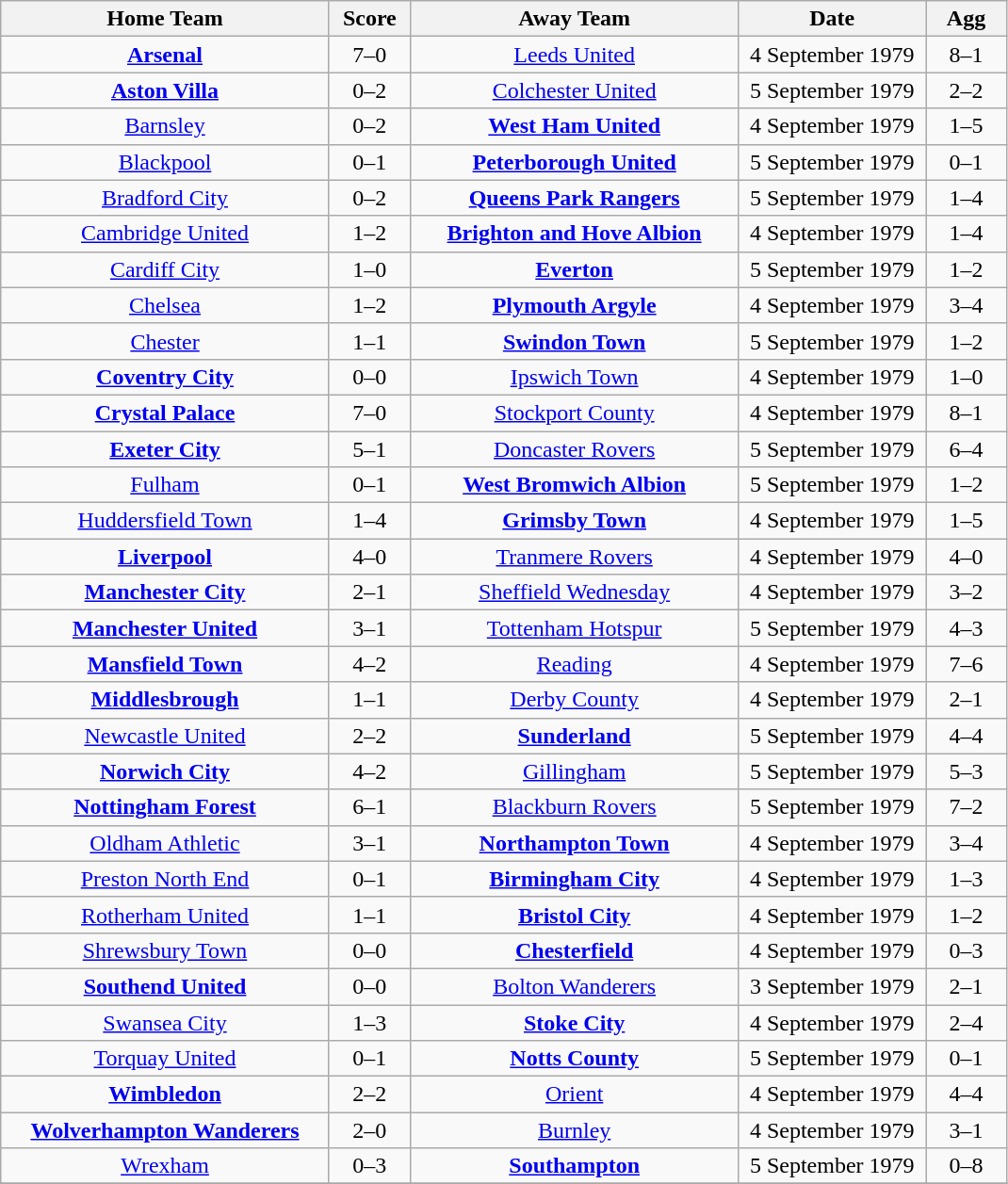<table class="wikitable" style="text-align:center;">
<tr>
<th width=225>Home Team</th>
<th width=50>Score</th>
<th width=225>Away Team</th>
<th width=125>Date</th>
<th width=50>Agg</th>
</tr>
<tr>
<td><strong><a href='#'>Arsenal</a></strong></td>
<td>7–0</td>
<td><a href='#'>Leeds United</a></td>
<td>4 September 1979</td>
<td>8–1</td>
</tr>
<tr>
<td><strong><a href='#'>Aston Villa</a></strong></td>
<td>0–2</td>
<td><a href='#'>Colchester United</a></td>
<td>5 September 1979</td>
<td>2–2</td>
</tr>
<tr>
<td><a href='#'>Barnsley</a></td>
<td>0–2</td>
<td><strong><a href='#'>West Ham United</a></strong></td>
<td>4 September 1979</td>
<td>1–5</td>
</tr>
<tr>
<td><a href='#'>Blackpool</a></td>
<td>0–1</td>
<td><strong><a href='#'>Peterborough United</a></strong></td>
<td>5 September 1979</td>
<td>0–1</td>
</tr>
<tr>
<td><a href='#'>Bradford City</a></td>
<td>0–2</td>
<td><strong><a href='#'>Queens Park Rangers</a></strong></td>
<td>5 September 1979</td>
<td>1–4</td>
</tr>
<tr>
<td><a href='#'>Cambridge United</a></td>
<td>1–2</td>
<td><strong><a href='#'>Brighton and Hove Albion</a></strong></td>
<td>4 September 1979</td>
<td>1–4</td>
</tr>
<tr>
<td><a href='#'>Cardiff City</a></td>
<td>1–0</td>
<td><strong><a href='#'>Everton</a></strong></td>
<td>5 September 1979</td>
<td>1–2</td>
</tr>
<tr>
<td><a href='#'>Chelsea</a></td>
<td>1–2</td>
<td><strong><a href='#'>Plymouth Argyle</a></strong></td>
<td>4 September 1979</td>
<td>3–4</td>
</tr>
<tr>
<td><a href='#'>Chester</a></td>
<td>1–1</td>
<td><strong><a href='#'>Swindon Town</a></strong></td>
<td>5 September 1979</td>
<td>1–2</td>
</tr>
<tr>
<td><strong><a href='#'>Coventry City</a></strong></td>
<td>0–0</td>
<td><a href='#'>Ipswich Town</a></td>
<td>4 September 1979</td>
<td>1–0</td>
</tr>
<tr>
<td><strong><a href='#'>Crystal Palace</a></strong></td>
<td>7–0</td>
<td><a href='#'>Stockport County</a></td>
<td>4 September 1979</td>
<td>8–1</td>
</tr>
<tr>
<td><strong><a href='#'>Exeter City</a></strong></td>
<td>5–1</td>
<td><a href='#'>Doncaster Rovers</a></td>
<td>5 September 1979</td>
<td>6–4</td>
</tr>
<tr>
<td><a href='#'>Fulham</a></td>
<td>0–1</td>
<td><strong><a href='#'>West Bromwich Albion</a></strong></td>
<td>5 September 1979</td>
<td>1–2</td>
</tr>
<tr>
<td><a href='#'>Huddersfield Town</a></td>
<td>1–4</td>
<td><strong><a href='#'>Grimsby Town</a></strong></td>
<td>4 September 1979</td>
<td>1–5</td>
</tr>
<tr>
<td><strong><a href='#'>Liverpool</a></strong></td>
<td>4–0</td>
<td><a href='#'>Tranmere Rovers</a></td>
<td>4 September 1979</td>
<td>4–0</td>
</tr>
<tr>
<td><strong><a href='#'>Manchester City</a></strong></td>
<td>2–1</td>
<td><a href='#'>Sheffield Wednesday</a></td>
<td>4 September 1979</td>
<td>3–2</td>
</tr>
<tr>
<td><strong><a href='#'>Manchester United</a></strong></td>
<td>3–1</td>
<td><a href='#'>Tottenham Hotspur</a></td>
<td>5 September 1979</td>
<td>4–3</td>
</tr>
<tr>
<td><strong><a href='#'>Mansfield Town</a></strong></td>
<td>4–2</td>
<td><a href='#'>Reading</a></td>
<td>4 September 1979</td>
<td>7–6</td>
</tr>
<tr>
<td><strong><a href='#'>Middlesbrough</a></strong></td>
<td>1–1</td>
<td><a href='#'>Derby County</a></td>
<td>4 September 1979</td>
<td>2–1</td>
</tr>
<tr>
<td><a href='#'>Newcastle United</a></td>
<td>2–2</td>
<td><strong><a href='#'>Sunderland</a></strong></td>
<td>5 September 1979</td>
<td>4–4</td>
</tr>
<tr>
<td><strong><a href='#'>Norwich City</a></strong></td>
<td>4–2</td>
<td><a href='#'>Gillingham</a></td>
<td>5 September 1979</td>
<td>5–3</td>
</tr>
<tr>
<td><strong><a href='#'>Nottingham Forest</a></strong></td>
<td>6–1</td>
<td><a href='#'>Blackburn Rovers</a></td>
<td>5 September 1979</td>
<td>7–2</td>
</tr>
<tr>
<td><a href='#'>Oldham Athletic</a></td>
<td>3–1</td>
<td><strong><a href='#'>Northampton Town</a></strong></td>
<td>4 September 1979</td>
<td>3–4</td>
</tr>
<tr>
<td><a href='#'>Preston North End</a></td>
<td>0–1</td>
<td><strong><a href='#'>Birmingham City</a></strong></td>
<td>4 September 1979</td>
<td>1–3</td>
</tr>
<tr>
<td><a href='#'>Rotherham United</a></td>
<td>1–1</td>
<td><strong><a href='#'>Bristol City</a></strong></td>
<td>4 September 1979</td>
<td>1–2</td>
</tr>
<tr>
<td><a href='#'>Shrewsbury Town</a></td>
<td>0–0</td>
<td><strong><a href='#'>Chesterfield</a></strong></td>
<td>4 September 1979</td>
<td>0–3</td>
</tr>
<tr>
<td><strong><a href='#'>Southend United</a></strong></td>
<td>0–0</td>
<td><a href='#'>Bolton Wanderers</a></td>
<td>3 September 1979</td>
<td>2–1</td>
</tr>
<tr>
<td><a href='#'>Swansea City</a></td>
<td>1–3</td>
<td><strong><a href='#'>Stoke City</a></strong></td>
<td>4 September 1979</td>
<td>2–4</td>
</tr>
<tr>
<td><a href='#'>Torquay United</a></td>
<td>0–1</td>
<td><strong><a href='#'>Notts County</a></strong></td>
<td>5 September 1979</td>
<td>0–1</td>
</tr>
<tr>
<td><strong><a href='#'>Wimbledon</a></strong></td>
<td>2–2</td>
<td><a href='#'>Orient</a></td>
<td>4 September 1979</td>
<td>4–4</td>
</tr>
<tr>
<td><strong><a href='#'>Wolverhampton Wanderers</a></strong></td>
<td>2–0</td>
<td><a href='#'>Burnley</a></td>
<td>4 September 1979</td>
<td>3–1</td>
</tr>
<tr>
<td><a href='#'>Wrexham</a></td>
<td>0–3</td>
<td><strong><a href='#'>Southampton</a></strong></td>
<td>5 September 1979</td>
<td>0–8</td>
</tr>
<tr>
</tr>
</table>
